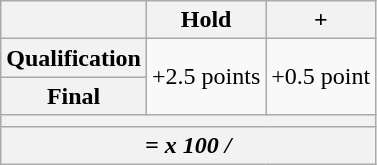<table class="wikitable" style="text-align:center">
<tr>
<th></th>
<th>Hold</th>
<th>+</th>
</tr>
<tr>
<th>Qualification</th>
<td rowspan="2">+2.5 points</td>
<td rowspan="2">+0.5 point</td>
</tr>
<tr>
<th>Final</th>
</tr>
<tr>
<th colspan="3"></th>
</tr>
<tr>
<th colspan="3"><em> =  x 100 / </em></th>
</tr>
</table>
